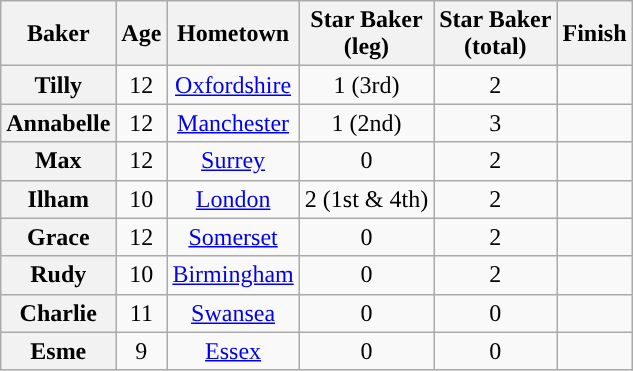<table class="wikitable sortable" style="text-align:center">
<tr>
<th scope="col">Baker</th>
<th scope="col">Age</th>
<th scope="col">Hometown</th>
<th scope="col">Star Baker<br>(leg)</th>
<th scope="col">Star Baker<br>(total)</th>
<th scope="col">Finish</th>
</tr>
<tr>
<th scope="row">Tilly</th>
<td>12</td>
<td><a href='#'>Oxfordshire</a></td>
<td>1 (3rd)</td>
<td>2</td>
<td></td>
</tr>
<tr>
<th scope="row">Annabelle</th>
<td>12</td>
<td><a href='#'>Manchester</a></td>
<td>1 (2nd)</td>
<td>3</td>
<td></td>
</tr>
<tr>
<th scope="row">Max</th>
<td>12</td>
<td><a href='#'>Surrey</a></td>
<td>0</td>
<td>2</td>
<td></td>
</tr>
<tr>
<th scope="row">Ilham</th>
<td>10</td>
<td><a href='#'>London</a></td>
<td>2 (1st & 4th)</td>
<td>2</td>
<td></td>
</tr>
<tr>
<th scope="row">Grace</th>
<td>12</td>
<td><a href='#'>Somerset</a></td>
<td>0</td>
<td>2</td>
<td></td>
</tr>
<tr>
<th scope="row">Rudy</th>
<td>10</td>
<td><a href='#'>Birmingham</a></td>
<td>0</td>
<td>2</td>
<td></td>
</tr>
<tr>
<th scope="row">Charlie</th>
<td>11</td>
<td><a href='#'>Swansea</a></td>
<td>0</td>
<td>0</td>
<td></td>
</tr>
<tr>
<th scope="row">Esme</th>
<td>9</td>
<td><a href='#'>Essex</a></td>
<td>0</td>
<td>0</td>
<td></td>
</tr>
</table>
